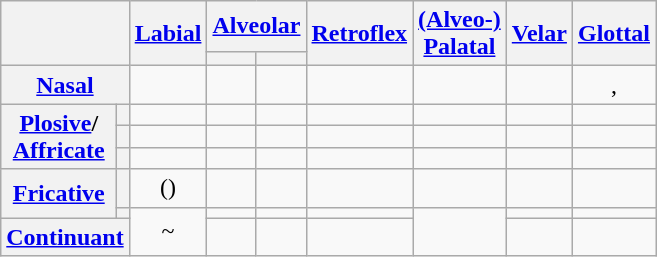<table class="wikitable" style="text-align:center;">
<tr>
<th colspan=2 rowspan=2></th>
<th rowspan=2><a href='#'>Labial</a></th>
<th colspan=2><a href='#'>Alveolar</a></th>
<th rowspan="2"><a href='#'>Retroflex</a></th>
<th rowspan="2"><a href='#'>(Alveo-)<br>Palatal</a></th>
<th rowspan=2><a href='#'>Velar</a></th>
<th rowspan=2><a href='#'>Glottal</a></th>
</tr>
<tr>
<th></th>
<th></th>
</tr>
<tr>
<th colspan=2><a href='#'>Nasal</a></th>
<td></td>
<td></td>
<td></td>
<td></td>
<td></td>
<td></td>
<td>, </td>
</tr>
<tr>
<th rowspan=3><a href='#'>Plosive</a>/<br><a href='#'>Affricate</a></th>
<th></th>
<td></td>
<td></td>
<td></td>
<td></td>
<td></td>
<td></td>
<td></td>
</tr>
<tr>
<th></th>
<td></td>
<td></td>
<td></td>
<td></td>
<td></td>
<td></td>
<td></td>
</tr>
<tr>
<th></th>
<td></td>
<td></td>
<td></td>
<td></td>
<td></td>
<td></td>
<td></td>
</tr>
<tr>
<th rowspan=2><a href='#'>Fricative</a></th>
<th></th>
<td>()</td>
<td></td>
<td></td>
<td></td>
<td></td>
<td></td>
<td></td>
</tr>
<tr>
<th></th>
<td rowspan="2">~</td>
<td></td>
<td></td>
<td></td>
<td rowspan="2"></td>
<td></td>
<td></td>
</tr>
<tr>
<th colspan="2"><a href='#'>Continuant</a></th>
<td></td>
<td></td>
<td></td>
<td></td>
<td></td>
</tr>
</table>
